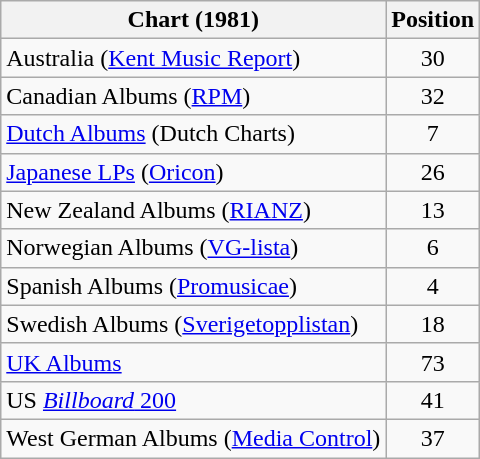<table class="wikitable sortable" style="text-align:center;">
<tr>
<th>Chart (1981)</th>
<th>Position</th>
</tr>
<tr>
<td align="left">Australia (<a href='#'>Kent Music Report</a>)</td>
<td>30</td>
</tr>
<tr>
<td align="left">Canadian Albums (<a href='#'>RPM</a>)</td>
<td>32</td>
</tr>
<tr>
<td align="left"><a href='#'>Dutch Albums</a> (Dutch Charts)</td>
<td>7</td>
</tr>
<tr>
<td align="left"><a href='#'>Japanese LPs</a> (<a href='#'>Oricon</a>)</td>
<td>26</td>
</tr>
<tr>
<td align="left">New Zealand Albums (<a href='#'>RIANZ</a>)</td>
<td>13</td>
</tr>
<tr>
<td align="left">Norwegian Albums (<a href='#'>VG-lista</a>)</td>
<td>6</td>
</tr>
<tr>
<td align="left">Spanish Albums (<a href='#'>Promusicae</a>)</td>
<td>4</td>
</tr>
<tr>
<td align="left">Swedish Albums (<a href='#'>Sverigetopplistan</a>)</td>
<td>18</td>
</tr>
<tr>
<td align="left"><a href='#'>UK Albums</a></td>
<td>73</td>
</tr>
<tr>
<td align="left">US <a href='#'><em>Billboard</em> 200</a></td>
<td>41</td>
</tr>
<tr>
<td align="left">West German Albums (<a href='#'>Media Control</a>)</td>
<td>37</td>
</tr>
</table>
